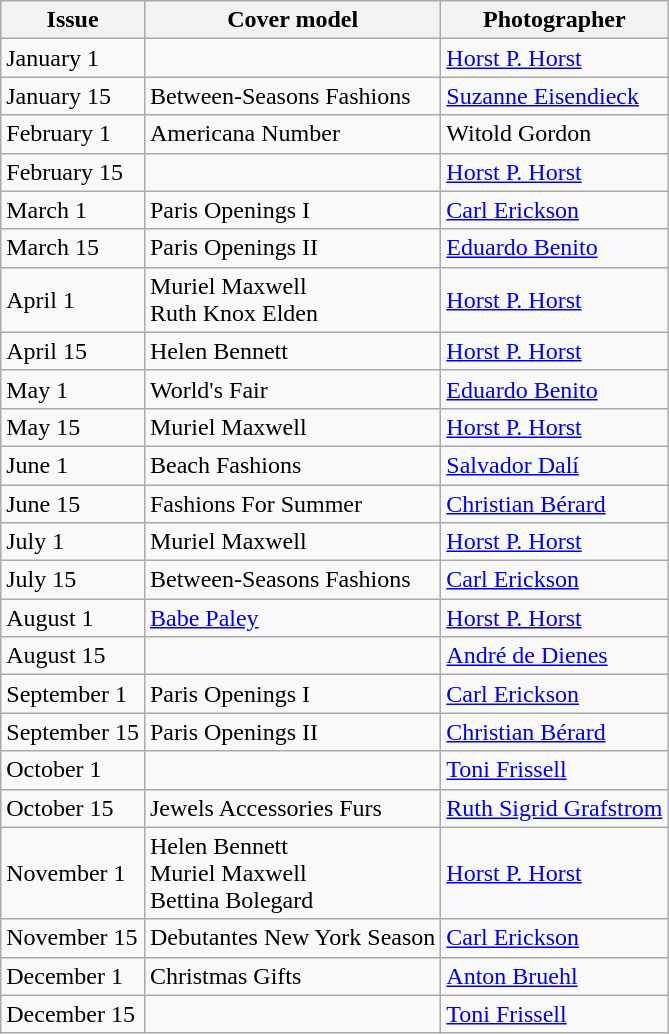<table class="sortable wikitable">
<tr>
<th>Issue</th>
<th>Cover model</th>
<th>Photographer</th>
</tr>
<tr>
<td>January 1</td>
<td></td>
<td><a href='#'>Horst P. Horst</a></td>
</tr>
<tr>
<td>January 15</td>
<td>Between-Seasons Fashions</td>
<td><a href='#'>Suzanne Eisendieck</a></td>
</tr>
<tr>
<td>February 1</td>
<td>Americana Number</td>
<td>Witold Gordon</td>
</tr>
<tr>
<td>February 15</td>
<td></td>
<td><a href='#'>Horst P. Horst</a></td>
</tr>
<tr>
<td>March 1</td>
<td>Paris Openings I</td>
<td><a href='#'>Carl Erickson</a></td>
</tr>
<tr>
<td>March 15</td>
<td>Paris Openings II</td>
<td><a href='#'>Eduardo Benito</a></td>
</tr>
<tr>
<td>April 1</td>
<td>Muriel Maxwell<br>Ruth Knox Elden</td>
<td><a href='#'>Horst P. Horst</a></td>
</tr>
<tr>
<td>April 15</td>
<td>Helen Bennett</td>
<td><a href='#'>Horst P. Horst</a></td>
</tr>
<tr>
<td>May 1</td>
<td>World's Fair</td>
<td><a href='#'>Eduardo Benito</a></td>
</tr>
<tr>
<td>May 15</td>
<td>Muriel Maxwell</td>
<td><a href='#'>Horst P. Horst</a></td>
</tr>
<tr>
<td>June 1</td>
<td>Beach Fashions</td>
<td><a href='#'>Salvador Dalí</a></td>
</tr>
<tr>
<td>June 15</td>
<td>Fashions For Summer</td>
<td><a href='#'>Christian Bérard</a></td>
</tr>
<tr>
<td>July 1</td>
<td>Muriel Maxwell</td>
<td><a href='#'>Horst P. Horst</a></td>
</tr>
<tr>
<td>July 15</td>
<td>Between-Seasons Fashions</td>
<td><a href='#'>Carl Erickson</a></td>
</tr>
<tr>
<td>August 1</td>
<td><a href='#'>Babe Paley</a></td>
<td><a href='#'>Horst P. Horst</a></td>
</tr>
<tr>
<td>August 15</td>
<td></td>
<td><a href='#'>André de Dienes</a></td>
</tr>
<tr>
<td>September 1</td>
<td>Paris Openings I</td>
<td><a href='#'>Carl Erickson</a></td>
</tr>
<tr>
<td>September 15</td>
<td>Paris Openings II</td>
<td><a href='#'>Christian Bérard</a></td>
</tr>
<tr>
<td>October 1</td>
<td></td>
<td><a href='#'>Toni Frissell</a></td>
</tr>
<tr>
<td>October 15</td>
<td>Jewels Accessories Furs</td>
<td><a href='#'>Ruth Sigrid Grafstrom</a></td>
</tr>
<tr>
<td>November 1</td>
<td>Helen Bennett<br>Muriel Maxwell<br>Bettina Bolegard</td>
<td><a href='#'>Horst P. Horst</a></td>
</tr>
<tr>
<td>November 15</td>
<td>Debutantes New York Season</td>
<td><a href='#'>Carl Erickson</a></td>
</tr>
<tr>
<td>December 1</td>
<td>Christmas Gifts</td>
<td><a href='#'>Anton Bruehl</a></td>
</tr>
<tr>
<td>December 15</td>
<td></td>
<td><a href='#'>Toni Frissell</a></td>
</tr>
</table>
